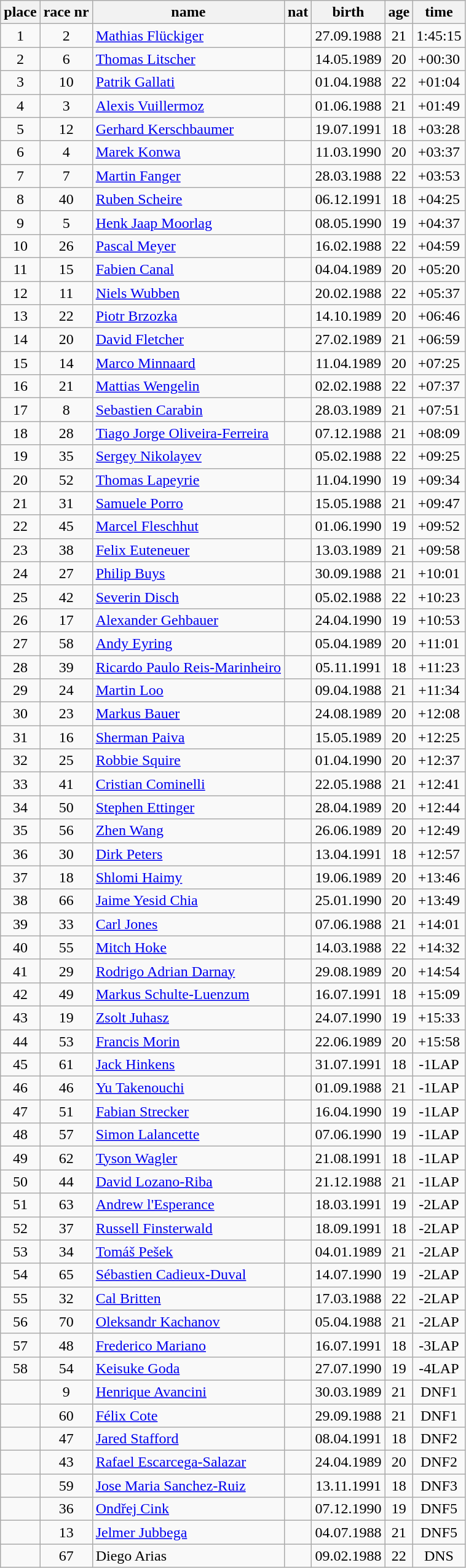<table class="wikitable" border="1" style="text-align:center">
<tr>
<th>place</th>
<th>race nr</th>
<th>name</th>
<th>nat</th>
<th>birth</th>
<th>age</th>
<th>time</th>
</tr>
<tr>
<td>1</td>
<td>2</td>
<td align=left><a href='#'>Mathias Flückiger</a></td>
<td align=left></td>
<td>27.09.1988</td>
<td>21</td>
<td>1:45:15</td>
</tr>
<tr>
<td>2</td>
<td>6</td>
<td align=left><a href='#'>Thomas Litscher</a></td>
<td align=left></td>
<td>14.05.1989</td>
<td>20</td>
<td>+00:30</td>
</tr>
<tr>
<td>3</td>
<td>10</td>
<td align=left><a href='#'>Patrik Gallati</a></td>
<td align=left></td>
<td>01.04.1988</td>
<td>22</td>
<td>+01:04</td>
</tr>
<tr>
<td>4</td>
<td>3</td>
<td align=left><a href='#'>Alexis Vuillermoz</a></td>
<td align=left></td>
<td>01.06.1988</td>
<td>21</td>
<td>+01:49</td>
</tr>
<tr>
<td>5</td>
<td>12</td>
<td align=left><a href='#'>Gerhard Kerschbaumer</a></td>
<td align=left></td>
<td>19.07.1991</td>
<td>18</td>
<td>+03:28</td>
</tr>
<tr>
<td>6</td>
<td>4</td>
<td align=left><a href='#'>Marek Konwa</a></td>
<td align=left></td>
<td>11.03.1990</td>
<td>20</td>
<td>+03:37</td>
</tr>
<tr>
<td>7</td>
<td>7</td>
<td align=left><a href='#'>Martin Fanger</a></td>
<td align=left></td>
<td>28.03.1988</td>
<td>22</td>
<td>+03:53</td>
</tr>
<tr>
<td>8</td>
<td>40</td>
<td align=left><a href='#'>Ruben Scheire</a></td>
<td align=left></td>
<td>06.12.1991</td>
<td>18</td>
<td>+04:25</td>
</tr>
<tr>
<td>9</td>
<td>5</td>
<td align=left><a href='#'>Henk Jaap Moorlag</a></td>
<td align=left></td>
<td>08.05.1990</td>
<td>19</td>
<td>+04:37</td>
</tr>
<tr>
<td>10</td>
<td>26</td>
<td align=left><a href='#'>Pascal Meyer</a></td>
<td align=left></td>
<td>16.02.1988</td>
<td>22</td>
<td>+04:59</td>
</tr>
<tr>
<td>11</td>
<td>15</td>
<td align=left><a href='#'>Fabien Canal</a></td>
<td align=left></td>
<td>04.04.1989</td>
<td>20</td>
<td>+05:20</td>
</tr>
<tr>
<td>12</td>
<td>11</td>
<td align=left><a href='#'>Niels Wubben</a></td>
<td align=left></td>
<td>20.02.1988</td>
<td>22</td>
<td>+05:37</td>
</tr>
<tr>
<td>13</td>
<td>22</td>
<td align=left><a href='#'>Piotr Brzozka</a></td>
<td align=left></td>
<td>14.10.1989</td>
<td>20</td>
<td>+06:46</td>
</tr>
<tr>
<td>14</td>
<td>20</td>
<td align=left><a href='#'>David Fletcher</a></td>
<td align=left></td>
<td>27.02.1989</td>
<td>21</td>
<td>+06:59</td>
</tr>
<tr>
<td>15</td>
<td>14</td>
<td align=left><a href='#'>Marco Minnaard</a></td>
<td align=left></td>
<td>11.04.1989</td>
<td>20</td>
<td>+07:25</td>
</tr>
<tr>
<td>16</td>
<td>21</td>
<td align=left><a href='#'>Mattias Wengelin</a></td>
<td align=left></td>
<td>02.02.1988</td>
<td>22</td>
<td>+07:37</td>
</tr>
<tr>
<td>17</td>
<td>8</td>
<td align=left><a href='#'>Sebastien Carabin</a></td>
<td align=left></td>
<td>28.03.1989</td>
<td>21</td>
<td>+07:51</td>
</tr>
<tr>
<td>18</td>
<td>28</td>
<td align=left><a href='#'>Tiago Jorge Oliveira-Ferreira</a></td>
<td align=left></td>
<td>07.12.1988</td>
<td>21</td>
<td>+08:09</td>
</tr>
<tr>
<td>19</td>
<td>35</td>
<td align=left><a href='#'>Sergey Nikolayev</a></td>
<td align=left></td>
<td>05.02.1988</td>
<td>22</td>
<td>+09:25</td>
</tr>
<tr>
<td>20</td>
<td>52</td>
<td align=left><a href='#'>Thomas Lapeyrie</a></td>
<td align=left></td>
<td>11.04.1990</td>
<td>19</td>
<td>+09:34</td>
</tr>
<tr>
<td>21</td>
<td>31</td>
<td align=left><a href='#'>Samuele Porro</a></td>
<td align=left></td>
<td>15.05.1988</td>
<td>21</td>
<td>+09:47</td>
</tr>
<tr>
<td>22</td>
<td>45</td>
<td align=left><a href='#'>Marcel Fleschhut</a></td>
<td align=left></td>
<td>01.06.1990</td>
<td>19</td>
<td>+09:52</td>
</tr>
<tr>
<td>23</td>
<td>38</td>
<td align=left><a href='#'>Felix Euteneuer</a></td>
<td align=left></td>
<td>13.03.1989</td>
<td>21</td>
<td>+09:58</td>
</tr>
<tr>
<td>24</td>
<td>27</td>
<td align=left><a href='#'>Philip Buys</a></td>
<td align=left></td>
<td>30.09.1988</td>
<td>21</td>
<td>+10:01</td>
</tr>
<tr>
<td>25</td>
<td>42</td>
<td align=left><a href='#'>Severin Disch</a></td>
<td align=left></td>
<td>05.02.1988</td>
<td>22</td>
<td>+10:23</td>
</tr>
<tr>
<td>26</td>
<td>17</td>
<td align=left><a href='#'>Alexander Gehbauer</a></td>
<td align=left></td>
<td>24.04.1990</td>
<td>19</td>
<td>+10:53</td>
</tr>
<tr>
<td>27</td>
<td>58</td>
<td align=left><a href='#'>Andy Eyring</a></td>
<td align=left></td>
<td>05.04.1989</td>
<td>20</td>
<td>+11:01</td>
</tr>
<tr>
<td>28</td>
<td>39</td>
<td align=left><a href='#'>Ricardo Paulo Reis-Marinheiro</a></td>
<td align=left></td>
<td>05.11.1991</td>
<td>18</td>
<td>+11:23</td>
</tr>
<tr>
<td>29</td>
<td>24</td>
<td align=left><a href='#'>Martin Loo</a></td>
<td align=left></td>
<td>09.04.1988</td>
<td>21</td>
<td>+11:34</td>
</tr>
<tr>
<td>30</td>
<td>23</td>
<td align=left><a href='#'>Markus Bauer</a></td>
<td align=left></td>
<td>24.08.1989</td>
<td>20</td>
<td>+12:08</td>
</tr>
<tr>
<td>31</td>
<td>16</td>
<td align=left><a href='#'>Sherman Paiva</a></td>
<td align=left></td>
<td>15.05.1989</td>
<td>20</td>
<td>+12:25</td>
</tr>
<tr>
<td>32</td>
<td>25</td>
<td align=left><a href='#'>Robbie Squire</a></td>
<td align=left></td>
<td>01.04.1990</td>
<td>20</td>
<td>+12:37</td>
</tr>
<tr>
<td>33</td>
<td>41</td>
<td align=left><a href='#'>Cristian Cominelli</a></td>
<td align=left></td>
<td>22.05.1988</td>
<td>21</td>
<td>+12:41</td>
</tr>
<tr>
<td>34</td>
<td>50</td>
<td align=left><a href='#'>Stephen Ettinger</a></td>
<td align=left></td>
<td>28.04.1989</td>
<td>20</td>
<td>+12:44</td>
</tr>
<tr>
<td>35</td>
<td>56</td>
<td align=left><a href='#'>Zhen Wang</a></td>
<td align=left></td>
<td>26.06.1989</td>
<td>20</td>
<td>+12:49</td>
</tr>
<tr>
<td>36</td>
<td>30</td>
<td align=left><a href='#'>Dirk Peters</a></td>
<td align=left></td>
<td>13.04.1991</td>
<td>18</td>
<td>+12:57</td>
</tr>
<tr>
<td>37</td>
<td>18</td>
<td align=left><a href='#'>Shlomi Haimy</a></td>
<td align=left></td>
<td>19.06.1989</td>
<td>20</td>
<td>+13:46</td>
</tr>
<tr>
<td>38</td>
<td>66</td>
<td align=left><a href='#'>Jaime Yesid Chia</a></td>
<td align=left></td>
<td>25.01.1990</td>
<td>20</td>
<td>+13:49</td>
</tr>
<tr>
<td>39</td>
<td>33</td>
<td align=left><a href='#'>Carl Jones</a></td>
<td align=left></td>
<td>07.06.1988</td>
<td>21</td>
<td>+14:01</td>
</tr>
<tr>
<td>40</td>
<td>55</td>
<td align=left><a href='#'>Mitch Hoke</a></td>
<td align=left></td>
<td>14.03.1988</td>
<td>22</td>
<td>+14:32</td>
</tr>
<tr>
<td>41</td>
<td>29</td>
<td align=left><a href='#'>Rodrigo Adrian Darnay</a></td>
<td align=left></td>
<td>29.08.1989</td>
<td>20</td>
<td>+14:54</td>
</tr>
<tr>
<td>42</td>
<td>49</td>
<td align=left><a href='#'>Markus Schulte-Luenzum</a></td>
<td align=left></td>
<td>16.07.1991</td>
<td>18</td>
<td>+15:09</td>
</tr>
<tr>
<td>43</td>
<td>19</td>
<td align=left><a href='#'>Zsolt Juhasz</a></td>
<td align=left></td>
<td>24.07.1990</td>
<td>19</td>
<td>+15:33</td>
</tr>
<tr>
<td>44</td>
<td>53</td>
<td align=left><a href='#'>Francis Morin</a></td>
<td align=left></td>
<td>22.06.1989</td>
<td>20</td>
<td>+15:58</td>
</tr>
<tr>
<td>45</td>
<td>61</td>
<td align=left><a href='#'>Jack Hinkens</a></td>
<td align=left></td>
<td>31.07.1991</td>
<td>18</td>
<td>-1LAP</td>
</tr>
<tr>
<td>46</td>
<td>46</td>
<td align=left><a href='#'>Yu Takenouchi</a></td>
<td align=left></td>
<td>01.09.1988</td>
<td>21</td>
<td>-1LAP</td>
</tr>
<tr>
<td>47</td>
<td>51</td>
<td align=left><a href='#'>Fabian Strecker</a></td>
<td align=left></td>
<td>16.04.1990</td>
<td>19</td>
<td>-1LAP</td>
</tr>
<tr>
<td>48</td>
<td>57</td>
<td align=left><a href='#'>Simon Lalancette</a></td>
<td align=left></td>
<td>07.06.1990</td>
<td>19</td>
<td>-1LAP</td>
</tr>
<tr>
<td>49</td>
<td>62</td>
<td align=left><a href='#'>Tyson Wagler</a></td>
<td align=left></td>
<td>21.08.1991</td>
<td>18</td>
<td>-1LAP</td>
</tr>
<tr>
<td>50</td>
<td>44</td>
<td align=left><a href='#'>David Lozano-Riba</a></td>
<td align=left></td>
<td>21.12.1988</td>
<td>21</td>
<td>-1LAP</td>
</tr>
<tr>
<td>51</td>
<td>63</td>
<td align=left><a href='#'>Andrew l'Esperance</a></td>
<td align=left></td>
<td>18.03.1991</td>
<td>19</td>
<td>-2LAP</td>
</tr>
<tr>
<td>52</td>
<td>37</td>
<td align=left><a href='#'>Russell Finsterwald</a></td>
<td align=left></td>
<td>18.09.1991</td>
<td>18</td>
<td>-2LAP</td>
</tr>
<tr>
<td>53</td>
<td>34</td>
<td align=left><a href='#'>Tomáš Pešek</a></td>
<td align=left></td>
<td>04.01.1989</td>
<td>21</td>
<td>-2LAP</td>
</tr>
<tr>
<td>54</td>
<td>65</td>
<td align=left><a href='#'>Sébastien Cadieux-Duval</a></td>
<td align=left></td>
<td>14.07.1990</td>
<td>19</td>
<td>-2LAP</td>
</tr>
<tr>
<td>55</td>
<td>32</td>
<td align=left><a href='#'>Cal Britten</a></td>
<td align=left></td>
<td>17.03.1988</td>
<td>22</td>
<td>-2LAP</td>
</tr>
<tr>
<td>56</td>
<td>70</td>
<td align=left><a href='#'>Oleksandr Kachanov</a></td>
<td align=left></td>
<td>05.04.1988</td>
<td>21</td>
<td>-2LAP</td>
</tr>
<tr>
<td>57</td>
<td>48</td>
<td align=left><a href='#'>Frederico Mariano</a></td>
<td align=left></td>
<td>16.07.1991</td>
<td>18</td>
<td>-3LAP</td>
</tr>
<tr>
<td>58</td>
<td>54</td>
<td align=left><a href='#'>Keisuke Goda</a></td>
<td align=left></td>
<td>27.07.1990</td>
<td>19</td>
<td>-4LAP</td>
</tr>
<tr>
<td></td>
<td>9</td>
<td align=left><a href='#'>Henrique Avancini</a></td>
<td align=left></td>
<td>30.03.1989</td>
<td>21</td>
<td>DNF1</td>
</tr>
<tr>
<td></td>
<td>60</td>
<td align=left><a href='#'>Félix Cote</a></td>
<td align=left></td>
<td>29.09.1988</td>
<td>21</td>
<td>DNF1</td>
</tr>
<tr>
<td></td>
<td>47</td>
<td align=left><a href='#'>Jared Stafford</a></td>
<td align=left></td>
<td>08.04.1991</td>
<td>18</td>
<td>DNF2</td>
</tr>
<tr>
<td></td>
<td>43</td>
<td align=left><a href='#'>Rafael Escarcega-Salazar</a></td>
<td align=left></td>
<td>24.04.1989</td>
<td>20</td>
<td>DNF2</td>
</tr>
<tr>
<td></td>
<td>59</td>
<td align=left><a href='#'>Jose Maria Sanchez-Ruiz</a></td>
<td align=left></td>
<td>13.11.1991</td>
<td>18</td>
<td>DNF3</td>
</tr>
<tr>
<td></td>
<td>36</td>
<td align=left><a href='#'>Ondřej Cink</a></td>
<td align=left></td>
<td>07.12.1990</td>
<td>19</td>
<td>DNF5</td>
</tr>
<tr>
<td></td>
<td>13</td>
<td align=left><a href='#'>Jelmer Jubbega</a></td>
<td align=left></td>
<td>04.07.1988</td>
<td>21</td>
<td>DNF5</td>
</tr>
<tr>
<td></td>
<td>67</td>
<td align=left>Diego Arias</td>
<td align=left></td>
<td>09.02.1988</td>
<td>22</td>
<td>DNS</td>
</tr>
</table>
